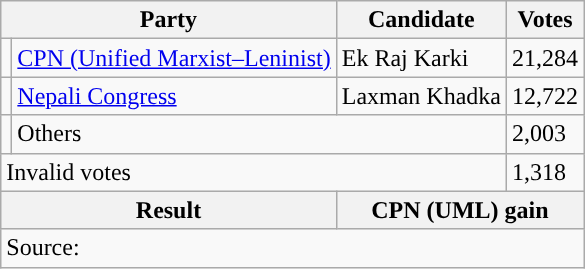<table class="wikitable">
<tr>
<th colspan="2">Party</th>
<th>Candidate</th>
<th>Votes</th>
</tr>
<tr>
<td style="background-color:"></td>
<td><a href='#'>CPN (Unified Marxist–Leninist)</a></td>
<td>Ek Raj Karki</td>
<td>21,284</td>
</tr>
<tr>
<td style="background-color:"></td>
<td><a href='#'>Nepali Congress</a></td>
<td>Laxman Khadka</td>
<td>12,722</td>
</tr>
<tr>
<td></td>
<td colspan="2">Others</td>
<td>2,003</td>
</tr>
<tr>
<td colspan="3">Invalid votes</td>
<td>1,318</td>
</tr>
<tr>
<th colspan="2">Result</th>
<th colspan="2">CPN (UML) gain</th>
</tr>
<tr>
<td colspan="4">Source: </td>
</tr>
</table>
